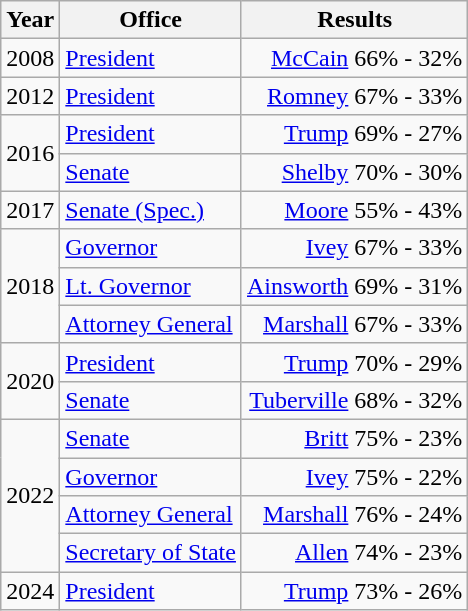<table class=wikitable>
<tr>
<th>Year</th>
<th>Office</th>
<th>Results</th>
</tr>
<tr>
<td>2008</td>
<td><a href='#'>President</a></td>
<td align="right" ><a href='#'>McCain</a> 66% - 32%</td>
</tr>
<tr>
<td>2012</td>
<td><a href='#'>President</a></td>
<td align="right" ><a href='#'>Romney</a> 67% - 33%</td>
</tr>
<tr>
<td rowspan=2>2016</td>
<td><a href='#'>President</a></td>
<td align="right" ><a href='#'>Trump</a> 69% - 27%</td>
</tr>
<tr>
<td><a href='#'>Senate</a></td>
<td align="right" ><a href='#'>Shelby</a> 70% - 30%</td>
</tr>
<tr>
<td>2017</td>
<td><a href='#'>Senate (Spec.)</a></td>
<td align="right" ><a href='#'>Moore</a> 55% - 43%</td>
</tr>
<tr>
<td rowspan=3>2018</td>
<td><a href='#'>Governor</a></td>
<td align="right" ><a href='#'>Ivey</a> 67% - 33%</td>
</tr>
<tr>
<td><a href='#'>Lt. Governor</a></td>
<td align="right" ><a href='#'>Ainsworth</a> 69% - 31%</td>
</tr>
<tr>
<td><a href='#'>Attorney General</a></td>
<td align="right" ><a href='#'>Marshall</a> 67% - 33%</td>
</tr>
<tr>
<td rowspan=2>2020</td>
<td><a href='#'>President</a></td>
<td align="right" ><a href='#'>Trump</a> 70% - 29%</td>
</tr>
<tr>
<td><a href='#'>Senate</a></td>
<td align="right" ><a href='#'>Tuberville</a> 68% - 32%</td>
</tr>
<tr>
<td rowspan=4>2022</td>
<td><a href='#'>Senate</a></td>
<td align="right" ><a href='#'>Britt</a> 75% - 23%</td>
</tr>
<tr>
<td><a href='#'>Governor</a></td>
<td align="right" ><a href='#'>Ivey</a> 75% - 22%</td>
</tr>
<tr>
<td><a href='#'>Attorney General</a></td>
<td align="right" ><a href='#'>Marshall</a> 76% - 24%</td>
</tr>
<tr>
<td><a href='#'>Secretary of State</a></td>
<td align="right" ><a href='#'>Allen</a> 74% - 23%</td>
</tr>
<tr>
<td>2024</td>
<td><a href='#'>President</a></td>
<td align="right" ><a href='#'>Trump</a> 73% - 26%</td>
</tr>
</table>
